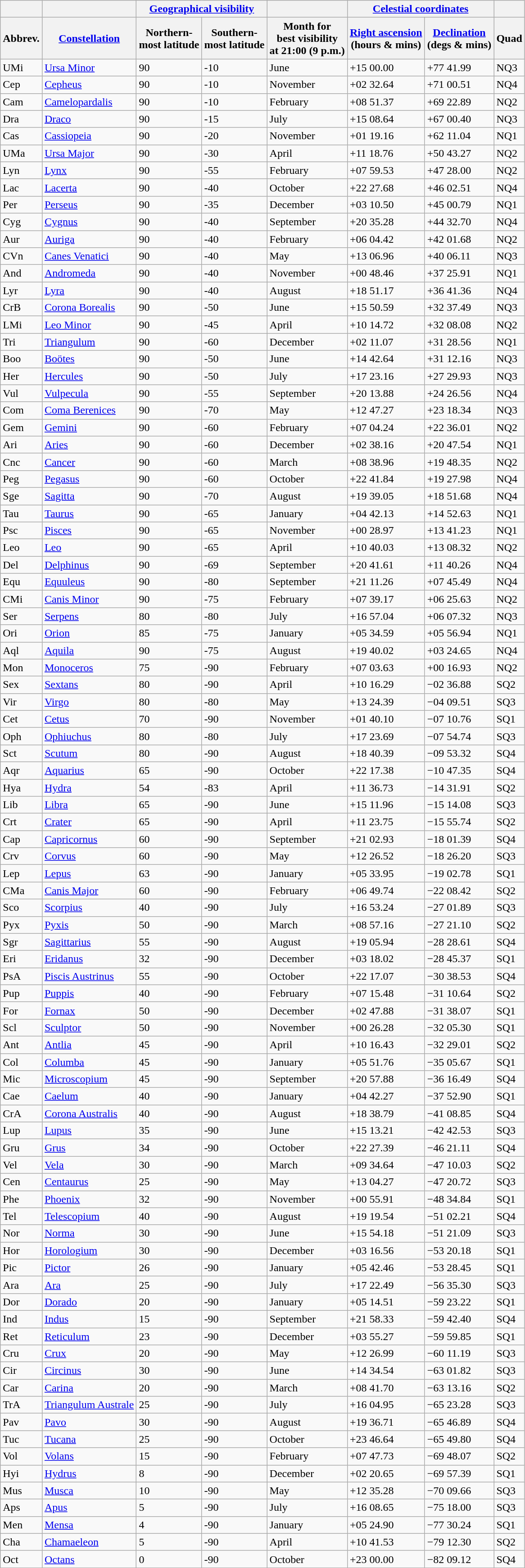<table class="wikitable sortable">
<tr>
<th></th>
<th></th>
<th colspan = "2"><a href='#'>Geographical visibility</a></th>
<th></th>
<th colspan = "2"><a href='#'>Celestial coordinates</a></th>
<th></th>
</tr>
<tr>
<th>Abbrev.</th>
<th><a href='#'>Constellation</a></th>
<th>Northern-<br>most latitude</th>
<th>Southern-<br>most latitude</th>
<th>Month for <br> best visibility <br> at 21:00 (9 p.m.)</th>
<th><a href='#'>Right ascension</a><br>(hours & mins)</th>
<th><a href='#'>Declination</a><br>(degs & mins)</th>
<th>Quad </th>
</tr>
<tr>
<td>UMi</td>
<td><a href='#'>Ursa Minor</a></td>
<td>90</td>
<td>-10</td>
<td>June</td>
<td>+15 00.00</td>
<td>+77 41.99</td>
<td>NQ3</td>
</tr>
<tr>
<td>Cep</td>
<td><a href='#'>Cepheus</a></td>
<td>90</td>
<td>-10</td>
<td>November</td>
<td>+02 32.64</td>
<td>+71 00.51</td>
<td>NQ4</td>
</tr>
<tr>
<td>Cam</td>
<td><a href='#'>Camelopardalis</a></td>
<td>90</td>
<td>-10</td>
<td>February</td>
<td>+08 51.37</td>
<td>+69 22.89</td>
<td>NQ2</td>
</tr>
<tr>
<td>Dra</td>
<td><a href='#'>Draco</a></td>
<td>90</td>
<td>-15</td>
<td>July</td>
<td>+15 08.64</td>
<td>+67 00.40</td>
<td>NQ3</td>
</tr>
<tr>
<td>Cas</td>
<td><a href='#'>Cassiopeia</a></td>
<td>90</td>
<td>-20</td>
<td>November</td>
<td>+01 19.16</td>
<td>+62 11.04</td>
<td>NQ1</td>
</tr>
<tr>
<td>UMa</td>
<td><a href='#'>Ursa Major</a></td>
<td>90</td>
<td>-30</td>
<td>April</td>
<td>+11 18.76</td>
<td>+50 43.27</td>
<td>NQ2</td>
</tr>
<tr>
<td>Lyn</td>
<td><a href='#'>Lynx</a></td>
<td>90</td>
<td>-55</td>
<td>February</td>
<td>+07 59.53</td>
<td>+47 28.00</td>
<td>NQ2</td>
</tr>
<tr>
<td>Lac</td>
<td><a href='#'>Lacerta</a></td>
<td>90</td>
<td>-40</td>
<td>October</td>
<td>+22 27.68</td>
<td>+46 02.51</td>
<td>NQ4</td>
</tr>
<tr>
<td>Per</td>
<td><a href='#'>Perseus</a></td>
<td>90</td>
<td>-35</td>
<td>December</td>
<td>+03 10.50</td>
<td>+45 00.79</td>
<td>NQ1</td>
</tr>
<tr>
<td>Cyg</td>
<td><a href='#'>Cygnus</a></td>
<td>90</td>
<td>-40</td>
<td>September</td>
<td>+20 35.28</td>
<td>+44 32.70</td>
<td>NQ4</td>
</tr>
<tr>
<td>Aur</td>
<td><a href='#'>Auriga</a></td>
<td>90</td>
<td>-40</td>
<td>February</td>
<td>+06 04.42</td>
<td>+42 01.68</td>
<td>NQ2</td>
</tr>
<tr>
<td>CVn</td>
<td><a href='#'>Canes Venatici</a></td>
<td>90</td>
<td>-40</td>
<td>May</td>
<td>+13 06.96</td>
<td>+40 06.11</td>
<td>NQ3</td>
</tr>
<tr>
<td>And</td>
<td><a href='#'>Andromeda</a></td>
<td>90</td>
<td>-40</td>
<td>November</td>
<td>+00 48.46</td>
<td>+37 25.91</td>
<td>NQ1</td>
</tr>
<tr>
<td>Lyr</td>
<td><a href='#'>Lyra</a></td>
<td>90</td>
<td>-40</td>
<td>August</td>
<td>+18 51.17</td>
<td>+36 41.36</td>
<td>NQ4</td>
</tr>
<tr>
<td>CrB</td>
<td><a href='#'>Corona Borealis</a></td>
<td>90</td>
<td>-50</td>
<td>June</td>
<td>+15 50.59</td>
<td>+32 37.49</td>
<td>NQ3</td>
</tr>
<tr>
<td>LMi</td>
<td><a href='#'>Leo Minor</a></td>
<td>90</td>
<td>-45</td>
<td>April</td>
<td>+10 14.72</td>
<td>+32 08.08</td>
<td>NQ2</td>
</tr>
<tr>
<td>Tri</td>
<td><a href='#'>Triangulum</a></td>
<td>90</td>
<td>-60</td>
<td>December</td>
<td>+02 11.07</td>
<td>+31 28.56</td>
<td>NQ1</td>
</tr>
<tr>
<td>Boo</td>
<td><a href='#'>Boötes</a></td>
<td>90</td>
<td>-50</td>
<td>June</td>
<td>+14 42.64</td>
<td>+31 12.16</td>
<td>NQ3</td>
</tr>
<tr>
<td>Her</td>
<td><a href='#'>Hercules</a></td>
<td>90</td>
<td>-50</td>
<td>July</td>
<td>+17 23.16</td>
<td>+27 29.93</td>
<td>NQ3</td>
</tr>
<tr>
<td>Vul</td>
<td><a href='#'>Vulpecula</a></td>
<td>90</td>
<td>-55</td>
<td>September</td>
<td>+20 13.88</td>
<td>+24 26.56</td>
<td>NQ4</td>
</tr>
<tr>
<td>Com</td>
<td><a href='#'>Coma Berenices</a></td>
<td>90</td>
<td>-70</td>
<td>May</td>
<td>+12 47.27</td>
<td>+23 18.34</td>
<td>NQ3</td>
</tr>
<tr>
<td>Gem</td>
<td><a href='#'>Gemini</a></td>
<td>90</td>
<td>-60</td>
<td>February</td>
<td>+07 04.24</td>
<td>+22 36.01</td>
<td>NQ2</td>
</tr>
<tr>
<td>Ari</td>
<td><a href='#'>Aries</a></td>
<td>90</td>
<td>-60</td>
<td>December</td>
<td>+02 38.16</td>
<td>+20 47.54</td>
<td>NQ1</td>
</tr>
<tr>
<td>Cnc</td>
<td><a href='#'>Cancer</a></td>
<td>90</td>
<td>-60</td>
<td>March</td>
<td>+08 38.96</td>
<td>+19 48.35</td>
<td>NQ2</td>
</tr>
<tr>
<td>Peg</td>
<td><a href='#'>Pegasus</a></td>
<td>90</td>
<td>-60</td>
<td>October</td>
<td>+22 41.84</td>
<td>+19 27.98</td>
<td>NQ4</td>
</tr>
<tr>
<td>Sge</td>
<td><a href='#'>Sagitta</a></td>
<td>90</td>
<td>-70</td>
<td>August</td>
<td>+19 39.05</td>
<td>+18 51.68</td>
<td>NQ4</td>
</tr>
<tr>
<td>Tau</td>
<td><a href='#'>Taurus</a></td>
<td>90</td>
<td>-65</td>
<td>January</td>
<td>+04 42.13</td>
<td>+14 52.63</td>
<td>NQ1</td>
</tr>
<tr>
<td>Psc</td>
<td><a href='#'>Pisces</a></td>
<td>90</td>
<td>-65</td>
<td>November</td>
<td>+00 28.97</td>
<td>+13 41.23</td>
<td>NQ1</td>
</tr>
<tr>
<td>Leo</td>
<td><a href='#'>Leo</a></td>
<td>90</td>
<td>-65</td>
<td>April</td>
<td>+10 40.03</td>
<td>+13 08.32</td>
<td>NQ2</td>
</tr>
<tr>
<td>Del</td>
<td><a href='#'>Delphinus</a></td>
<td>90</td>
<td>-69</td>
<td>September</td>
<td>+20 41.61</td>
<td>+11 40.26</td>
<td>NQ4</td>
</tr>
<tr>
<td>Equ</td>
<td><a href='#'>Equuleus</a></td>
<td>90</td>
<td>-80</td>
<td>September</td>
<td>+21 11.26</td>
<td>+07 45.49</td>
<td>NQ4</td>
</tr>
<tr>
<td>CMi</td>
<td><a href='#'>Canis Minor</a></td>
<td>90</td>
<td>-75</td>
<td>February</td>
<td>+07 39.17</td>
<td>+06 25.63</td>
<td>NQ2</td>
</tr>
<tr>
<td>Ser</td>
<td><a href='#'>Serpens</a></td>
<td>80</td>
<td>-80</td>
<td>July</td>
<td>+16 57.04</td>
<td>+06 07.32</td>
<td>NQ3</td>
</tr>
<tr>
<td>Ori</td>
<td><a href='#'>Orion</a></td>
<td>85</td>
<td>-75</td>
<td>January</td>
<td>+05 34.59</td>
<td>+05 56.94</td>
<td>NQ1</td>
</tr>
<tr>
<td>Aql</td>
<td><a href='#'>Aquila</a></td>
<td>90</td>
<td>-75</td>
<td>August</td>
<td>+19 40.02</td>
<td>+03 24.65</td>
<td>NQ4</td>
</tr>
<tr>
<td>Mon</td>
<td><a href='#'>Monoceros</a></td>
<td>75</td>
<td>-90</td>
<td>February</td>
<td>+07 03.63</td>
<td>+00 16.93</td>
<td>NQ2</td>
</tr>
<tr>
<td>Sex</td>
<td><a href='#'>Sextans</a></td>
<td>80</td>
<td>-90</td>
<td>April</td>
<td>+10 16.29</td>
<td>−02 36.88</td>
<td>SQ2</td>
</tr>
<tr>
<td>Vir</td>
<td><a href='#'>Virgo</a></td>
<td>80</td>
<td>-80</td>
<td>May</td>
<td>+13 24.39</td>
<td>−04 09.51</td>
<td>SQ3</td>
</tr>
<tr>
<td>Cet</td>
<td><a href='#'>Cetus</a></td>
<td>70</td>
<td>-90</td>
<td>November</td>
<td>+01 40.10</td>
<td>−07 10.76</td>
<td>SQ1</td>
</tr>
<tr>
<td>Oph</td>
<td><a href='#'>Ophiuchus</a></td>
<td>80</td>
<td>-80</td>
<td>July</td>
<td>+17 23.69</td>
<td>−07 54.74</td>
<td>SQ3</td>
</tr>
<tr>
<td>Sct</td>
<td><a href='#'>Scutum</a></td>
<td>80</td>
<td>-90</td>
<td>August</td>
<td>+18 40.39</td>
<td>−09 53.32</td>
<td>SQ4</td>
</tr>
<tr>
<td>Aqr</td>
<td><a href='#'>Aquarius</a></td>
<td>65</td>
<td>-90</td>
<td>October</td>
<td>+22 17.38</td>
<td>−10 47.35</td>
<td>SQ4</td>
</tr>
<tr>
<td>Hya</td>
<td><a href='#'>Hydra</a></td>
<td>54</td>
<td>-83</td>
<td>April</td>
<td>+11 36.73</td>
<td>−14 31.91</td>
<td>SQ2</td>
</tr>
<tr>
<td>Lib</td>
<td><a href='#'>Libra</a></td>
<td>65</td>
<td>-90</td>
<td>June</td>
<td>+15 11.96</td>
<td>−15 14.08</td>
<td>SQ3</td>
</tr>
<tr>
<td>Crt</td>
<td><a href='#'>Crater</a></td>
<td>65</td>
<td>-90</td>
<td>April</td>
<td>+11 23.75</td>
<td>−15 55.74</td>
<td>SQ2</td>
</tr>
<tr>
<td>Cap</td>
<td><a href='#'>Capricornus</a></td>
<td>60</td>
<td>-90</td>
<td>September</td>
<td>+21 02.93</td>
<td>−18 01.39</td>
<td>SQ4</td>
</tr>
<tr>
<td>Crv</td>
<td><a href='#'>Corvus</a></td>
<td>60</td>
<td>-90</td>
<td>May</td>
<td>+12 26.52</td>
<td>−18 26.20</td>
<td>SQ3</td>
</tr>
<tr>
<td>Lep</td>
<td><a href='#'>Lepus</a></td>
<td>63</td>
<td>-90</td>
<td>January</td>
<td>+05 33.95</td>
<td>−19 02.78</td>
<td>SQ1</td>
</tr>
<tr>
<td>CMa</td>
<td><a href='#'>Canis Major</a></td>
<td>60</td>
<td>-90</td>
<td>February</td>
<td>+06 49.74</td>
<td>−22 08.42</td>
<td>SQ2</td>
</tr>
<tr>
<td>Sco</td>
<td><a href='#'>Scorpius</a></td>
<td>40</td>
<td>-90</td>
<td>July</td>
<td>+16 53.24</td>
<td>−27 01.89</td>
<td>SQ3</td>
</tr>
<tr>
<td>Pyx</td>
<td><a href='#'>Pyxis</a></td>
<td>50</td>
<td>-90</td>
<td>March</td>
<td>+08 57.16</td>
<td>−27 21.10</td>
<td>SQ2</td>
</tr>
<tr>
<td>Sgr</td>
<td><a href='#'>Sagittarius</a></td>
<td>55</td>
<td>-90</td>
<td>August</td>
<td>+19 05.94</td>
<td>−28 28.61</td>
<td>SQ4</td>
</tr>
<tr>
<td>Eri</td>
<td><a href='#'>Eridanus</a></td>
<td>32</td>
<td>-90</td>
<td>December</td>
<td>+03 18.02</td>
<td>−28 45.37</td>
<td>SQ1</td>
</tr>
<tr>
<td>PsA</td>
<td><a href='#'>Piscis Austrinus</a></td>
<td>55</td>
<td>-90</td>
<td>October</td>
<td>+22 17.07</td>
<td>−30 38.53</td>
<td>SQ4</td>
</tr>
<tr>
<td>Pup</td>
<td><a href='#'>Puppis</a></td>
<td>40</td>
<td>-90</td>
<td>February</td>
<td>+07 15.48</td>
<td>−31 10.64</td>
<td>SQ2</td>
</tr>
<tr>
<td>For</td>
<td><a href='#'>Fornax</a></td>
<td>50</td>
<td>-90</td>
<td>December</td>
<td>+02 47.88</td>
<td>−31 38.07</td>
<td>SQ1</td>
</tr>
<tr>
<td>Scl</td>
<td><a href='#'>Sculptor</a></td>
<td>50</td>
<td>-90</td>
<td>November</td>
<td>+00 26.28</td>
<td>−32 05.30</td>
<td>SQ1</td>
</tr>
<tr>
<td>Ant</td>
<td><a href='#'>Antlia</a></td>
<td>45</td>
<td>-90</td>
<td>April</td>
<td>+10 16.43</td>
<td>−32 29.01</td>
<td>SQ2</td>
</tr>
<tr>
<td>Col</td>
<td><a href='#'>Columba</a></td>
<td>45</td>
<td>-90</td>
<td>January</td>
<td>+05 51.76</td>
<td>−35 05.67</td>
<td>SQ1</td>
</tr>
<tr>
<td>Mic</td>
<td><a href='#'>Microscopium</a></td>
<td>45</td>
<td>-90</td>
<td>September</td>
<td>+20 57.88</td>
<td>−36 16.49</td>
<td>SQ4</td>
</tr>
<tr>
<td>Cae</td>
<td><a href='#'>Caelum</a></td>
<td>40</td>
<td>-90</td>
<td>January</td>
<td>+04 42.27</td>
<td>−37 52.90</td>
<td>SQ1</td>
</tr>
<tr>
<td>CrA</td>
<td><a href='#'>Corona Australis</a></td>
<td>40</td>
<td>-90</td>
<td>August</td>
<td>+18 38.79</td>
<td>−41 08.85</td>
<td>SQ4</td>
</tr>
<tr>
<td>Lup</td>
<td><a href='#'>Lupus</a></td>
<td>35</td>
<td>-90</td>
<td>June</td>
<td>+15 13.21</td>
<td>−42 42.53</td>
<td>SQ3</td>
</tr>
<tr>
<td>Gru</td>
<td><a href='#'>Grus</a></td>
<td>34</td>
<td>-90</td>
<td>October</td>
<td>+22 27.39</td>
<td>−46 21.11</td>
<td>SQ4</td>
</tr>
<tr>
<td>Vel</td>
<td><a href='#'>Vela</a></td>
<td>30</td>
<td>-90</td>
<td>March</td>
<td>+09 34.64</td>
<td>−47 10.03</td>
<td>SQ2</td>
</tr>
<tr>
<td>Cen</td>
<td><a href='#'>Centaurus</a></td>
<td>25</td>
<td>-90</td>
<td>May</td>
<td>+13 04.27</td>
<td>−47 20.72</td>
<td>SQ3</td>
</tr>
<tr>
<td>Phe</td>
<td><a href='#'>Phoenix</a></td>
<td>32</td>
<td>-90</td>
<td>November</td>
<td>+00 55.91</td>
<td>−48 34.84</td>
<td>SQ1</td>
</tr>
<tr>
<td>Tel</td>
<td><a href='#'>Telescopium</a></td>
<td>40</td>
<td>-90</td>
<td>August</td>
<td>+19 19.54</td>
<td>−51 02.21</td>
<td>SQ4</td>
</tr>
<tr>
<td>Nor</td>
<td><a href='#'>Norma</a></td>
<td>30</td>
<td>-90</td>
<td>June</td>
<td>+15 54.18</td>
<td>−51 21.09</td>
<td>SQ3</td>
</tr>
<tr>
<td>Hor</td>
<td><a href='#'>Horologium</a></td>
<td>30</td>
<td>-90</td>
<td>December</td>
<td>+03 16.56</td>
<td>−53 20.18</td>
<td>SQ1</td>
</tr>
<tr>
<td>Pic</td>
<td><a href='#'>Pictor</a></td>
<td>26</td>
<td>-90</td>
<td>January</td>
<td>+05 42.46</td>
<td>−53 28.45</td>
<td>SQ1</td>
</tr>
<tr>
<td>Ara</td>
<td><a href='#'>Ara</a></td>
<td>25</td>
<td>-90</td>
<td>July</td>
<td>+17 22.49</td>
<td>−56 35.30</td>
<td>SQ3</td>
</tr>
<tr>
<td>Dor</td>
<td><a href='#'>Dorado</a></td>
<td>20</td>
<td>-90</td>
<td>January</td>
<td>+05 14.51</td>
<td>−59 23.22</td>
<td>SQ1</td>
</tr>
<tr>
<td>Ind</td>
<td><a href='#'>Indus</a></td>
<td>15</td>
<td>-90</td>
<td>September</td>
<td>+21 58.33</td>
<td>−59 42.40</td>
<td>SQ4</td>
</tr>
<tr>
<td>Ret</td>
<td><a href='#'>Reticulum</a></td>
<td>23</td>
<td>-90</td>
<td>December</td>
<td>+03 55.27</td>
<td>−59 59.85</td>
<td>SQ1</td>
</tr>
<tr>
<td>Cru</td>
<td><a href='#'>Crux</a></td>
<td>20</td>
<td>-90</td>
<td>May</td>
<td>+12 26.99</td>
<td>−60 11.19</td>
<td>SQ3</td>
</tr>
<tr>
<td>Cir</td>
<td><a href='#'>Circinus</a></td>
<td>30</td>
<td>-90</td>
<td>June</td>
<td>+14 34.54</td>
<td>−63 01.82</td>
<td>SQ3</td>
</tr>
<tr>
<td>Car</td>
<td><a href='#'>Carina</a></td>
<td>20</td>
<td>-90</td>
<td>March</td>
<td>+08 41.70</td>
<td>−63 13.16</td>
<td>SQ2</td>
</tr>
<tr>
<td>TrA</td>
<td><a href='#'>Triangulum Australe</a></td>
<td>25</td>
<td>-90</td>
<td>July</td>
<td>+16 04.95</td>
<td>−65 23.28</td>
<td>SQ3</td>
</tr>
<tr>
<td>Pav</td>
<td><a href='#'>Pavo</a></td>
<td>30</td>
<td>-90</td>
<td>August</td>
<td>+19 36.71</td>
<td>−65 46.89</td>
<td>SQ4</td>
</tr>
<tr>
<td>Tuc</td>
<td><a href='#'>Tucana</a></td>
<td>25</td>
<td>-90</td>
<td>October</td>
<td>+23 46.64</td>
<td>−65 49.80</td>
<td>SQ4</td>
</tr>
<tr>
<td>Vol</td>
<td><a href='#'>Volans</a></td>
<td>15</td>
<td>-90</td>
<td>February</td>
<td>+07 47.73</td>
<td>−69 48.07</td>
<td>SQ2</td>
</tr>
<tr>
<td>Hyi</td>
<td><a href='#'>Hydrus</a></td>
<td>8</td>
<td>-90</td>
<td>December</td>
<td>+02 20.65</td>
<td>−69 57.39</td>
<td>SQ1</td>
</tr>
<tr>
<td>Mus</td>
<td><a href='#'>Musca</a></td>
<td>10</td>
<td>-90</td>
<td>May</td>
<td>+12 35.28</td>
<td>−70 09.66</td>
<td>SQ3</td>
</tr>
<tr>
<td>Aps</td>
<td><a href='#'>Apus</a></td>
<td>5</td>
<td>-90</td>
<td>July</td>
<td>+16 08.65</td>
<td>−75 18.00</td>
<td>SQ3</td>
</tr>
<tr>
<td>Men</td>
<td><a href='#'>Mensa</a></td>
<td>4</td>
<td>-90</td>
<td>January</td>
<td>+05 24.90</td>
<td>−77 30.24</td>
<td>SQ1</td>
</tr>
<tr>
<td>Cha</td>
<td><a href='#'>Chamaeleon</a></td>
<td>5</td>
<td>-90</td>
<td>April</td>
<td>+10 41.53</td>
<td>−79 12.30</td>
<td>SQ2</td>
</tr>
<tr>
<td>Oct</td>
<td><a href='#'>Octans</a></td>
<td>0</td>
<td>-90</td>
<td>October</td>
<td>+23 00.00</td>
<td>−82 09.12</td>
<td>SQ4</td>
</tr>
</table>
